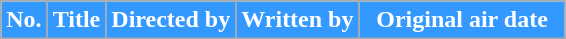<table class="wikitable plainrowheaders">
<tr style="color:white">
<th style="background:#39f; width:20px">No.</th>
<th style="background:#39f;">Title</th>
<th style="background:#39f;">Directed by</th>
<th style="background:#39f;">Written by</th>
<th style="background:#39f; width:130px">Original air date<br>













</th>
</tr>
</table>
